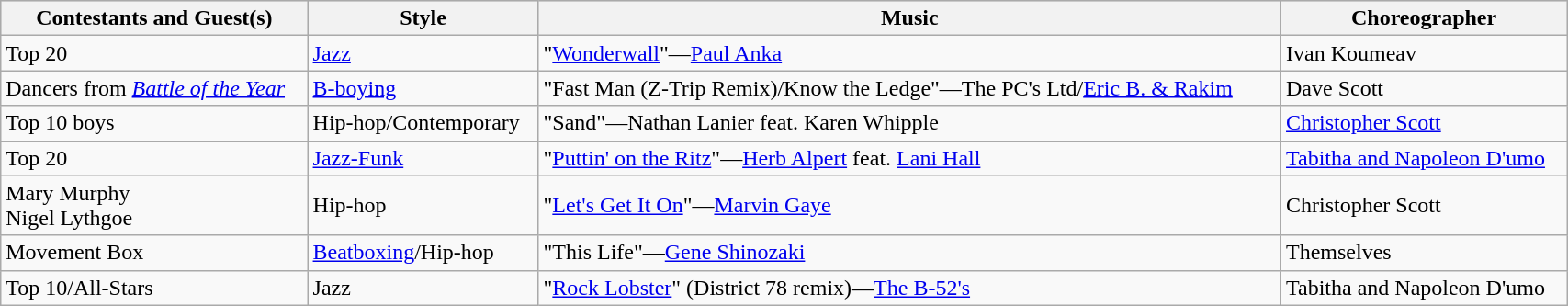<table class="wikitable" style="width:90%;">
<tr style="background:lightgrey; text-align:center;">
<th>Contestants and Guest(s)</th>
<th>Style</th>
<th>Music</th>
<th>Choreographer</th>
</tr>
<tr>
<td>Top 20</td>
<td><a href='#'>Jazz</a></td>
<td>"<a href='#'>Wonderwall</a>"—<a href='#'>Paul Anka</a></td>
<td>Ivan Koumeav</td>
</tr>
<tr>
<td>Dancers from <em><a href='#'>Battle of the Year</a></em></td>
<td><a href='#'>B-boying</a></td>
<td>"Fast Man (Z-Trip Remix)/Know the Ledge"—The PC's Ltd/<a href='#'>Eric B. & Rakim</a></td>
<td>Dave Scott</td>
</tr>
<tr>
<td>Top 10 boys</td>
<td>Hip-hop/Contemporary</td>
<td>"Sand"—Nathan Lanier feat. Karen Whipple</td>
<td><a href='#'>Christopher Scott</a></td>
</tr>
<tr>
<td>Top 20</td>
<td><a href='#'>Jazz-Funk</a></td>
<td>"<a href='#'>Puttin' on the Ritz</a>"—<a href='#'>Herb Alpert</a> feat. <a href='#'>Lani Hall</a></td>
<td><a href='#'>Tabitha and Napoleon D'umo</a></td>
</tr>
<tr>
<td>Mary Murphy<br>Nigel Lythgoe</td>
<td>Hip-hop</td>
<td>"<a href='#'>Let's Get It On</a>"—<a href='#'>Marvin Gaye</a></td>
<td>Christopher Scott</td>
</tr>
<tr>
<td>Movement Box</td>
<td><a href='#'>Beatboxing</a>/Hip-hop</td>
<td>"This Life"—<a href='#'>Gene Shinozaki</a></td>
<td>Themselves</td>
</tr>
<tr>
<td>Top 10/All-Stars</td>
<td>Jazz</td>
<td>"<a href='#'>Rock Lobster</a>" (District 78 remix)—<a href='#'>The B-52's</a></td>
<td>Tabitha and Napoleon D'umo</td>
</tr>
</table>
